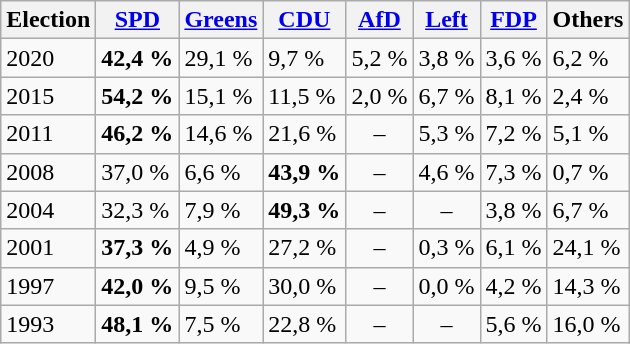<table class="wikitable zebra">
<tr class="hintergrundfarbe5">
<th>Election</th>
<th><a href='#'>SPD</a></th>
<th><a href='#'>Greens</a></th>
<th><a href='#'>CDU</a></th>
<th><a href='#'>AfD</a></th>
<th><a href='#'>Left</a></th>
<th><a href='#'>FDP</a></th>
<th>Others</th>
</tr>
<tr>
<td>2020</td>
<td><strong>42,4 %</strong></td>
<td>29,1 %</td>
<td>9,7 %</td>
<td>5,2 %</td>
<td>3,8 %</td>
<td>3,6 %</td>
<td>6,2 %</td>
</tr>
<tr>
<td>2015</td>
<td><strong>54,2 %</strong></td>
<td>15,1 %</td>
<td>11,5 %</td>
<td>2,0 %</td>
<td>6,7 %</td>
<td>8,1 %</td>
<td>2,4 %</td>
</tr>
<tr>
<td>2011</td>
<td><strong>46,2 %</strong></td>
<td>14,6 %</td>
<td>21,6 %</td>
<td style="text-align:center">–</td>
<td>5,3 %</td>
<td>7,2 %</td>
<td>5,1 %</td>
</tr>
<tr>
<td>2008</td>
<td>37,0 %</td>
<td>6,6 %</td>
<td><strong>43,9 %</strong></td>
<td style="text-align:center">–</td>
<td>4,6 %</td>
<td>7,3 %</td>
<td>0,7 %</td>
</tr>
<tr>
<td>2004</td>
<td>32,3 %</td>
<td>7,9 %</td>
<td><strong>49,3 %</strong></td>
<td style="text-align:center">–</td>
<td style="text-align:center">–</td>
<td>3,8 %</td>
<td>6,7 %</td>
</tr>
<tr>
<td>2001</td>
<td><strong>37,3 %</strong></td>
<td>4,9 %</td>
<td>27,2 %</td>
<td style="text-align:center">–</td>
<td>0,3 %</td>
<td>6,1 %</td>
<td>24,1 %</td>
</tr>
<tr>
<td>1997</td>
<td><strong>42,0 %</strong></td>
<td>9,5 %</td>
<td>30,0 %</td>
<td style="text-align:center">–</td>
<td>0,0 %</td>
<td>4,2 %</td>
<td>14,3 %</td>
</tr>
<tr>
<td>1993</td>
<td><strong>48,1 %</strong></td>
<td>7,5 %</td>
<td>22,8 %</td>
<td style="text-align:center">–</td>
<td style="text-align:center">–</td>
<td>5,6 %</td>
<td>16,0 %</td>
</tr>
</table>
